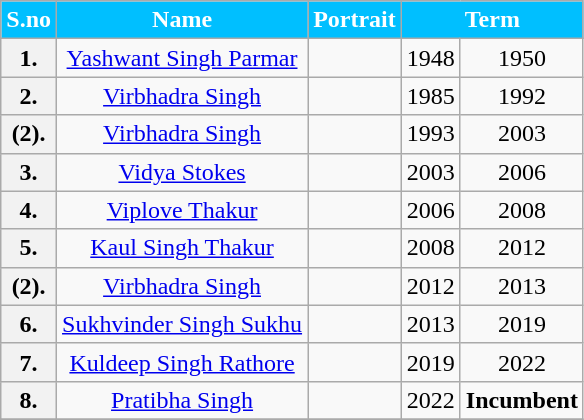<table class="wikitable sortable" style="text-align:center;">
<tr>
<th Style="background-color:#00BFFF; color:white">S.no</th>
<th Style="background-color:#00BFFF; color:white">Name</th>
<th Style="background-color:#00BFFF; color:white">Portrait</th>
<th Style="background-color:#00BFFF; color:white" colspan=2>Term</th>
</tr>
<tr>
<th>1.</th>
<td><a href='#'>Yashwant Singh Parmar</a></td>
<td></td>
<td>1948</td>
<td>1950</td>
</tr>
<tr>
<th>2.</th>
<td><a href='#'>Virbhadra Singh</a></td>
<td></td>
<td>1985</td>
<td>1992</td>
</tr>
<tr>
<th>(2).</th>
<td><a href='#'>Virbhadra Singh</a></td>
<td></td>
<td>1993</td>
<td>2003</td>
</tr>
<tr>
<th>3.</th>
<td><a href='#'>Vidya Stokes</a></td>
<td></td>
<td>2003</td>
<td>2006</td>
</tr>
<tr>
<th>4.</th>
<td><a href='#'>Viplove Thakur</a></td>
<td></td>
<td>2006</td>
<td>2008</td>
</tr>
<tr>
<th>5.</th>
<td><a href='#'>Kaul Singh Thakur</a></td>
<td></td>
<td>2008</td>
<td>2012</td>
</tr>
<tr>
<th>(2).</th>
<td><a href='#'>Virbhadra Singh</a></td>
<td></td>
<td>2012</td>
<td>2013</td>
</tr>
<tr>
<th>6.</th>
<td><a href='#'>Sukhvinder Singh Sukhu</a></td>
<td></td>
<td>2013</td>
<td>2019</td>
</tr>
<tr>
<th>7.</th>
<td><a href='#'>Kuldeep Singh Rathore</a></td>
<td></td>
<td>2019</td>
<td>2022</td>
</tr>
<tr>
<th>8.</th>
<td><a href='#'>Pratibha Singh</a></td>
<td></td>
<td>2022</td>
<td><strong>Incumbent</strong></td>
</tr>
<tr>
</tr>
</table>
